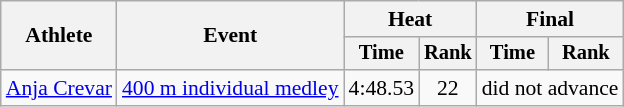<table class=wikitable style="font-size:90%">
<tr>
<th rowspan="2">Athlete</th>
<th rowspan="2">Event</th>
<th colspan="2">Heat</th>
<th colspan="2">Final</th>
</tr>
<tr style="font-size:95%">
<th>Time</th>
<th>Rank</th>
<th>Time</th>
<th>Rank</th>
</tr>
<tr align=center>
<td align=left><a href='#'>Anja Crevar</a></td>
<td align=left><a href='#'>400 m individual medley</a></td>
<td>4:48.53</td>
<td>22</td>
<td colspan=2>did not advance</td>
</tr>
</table>
